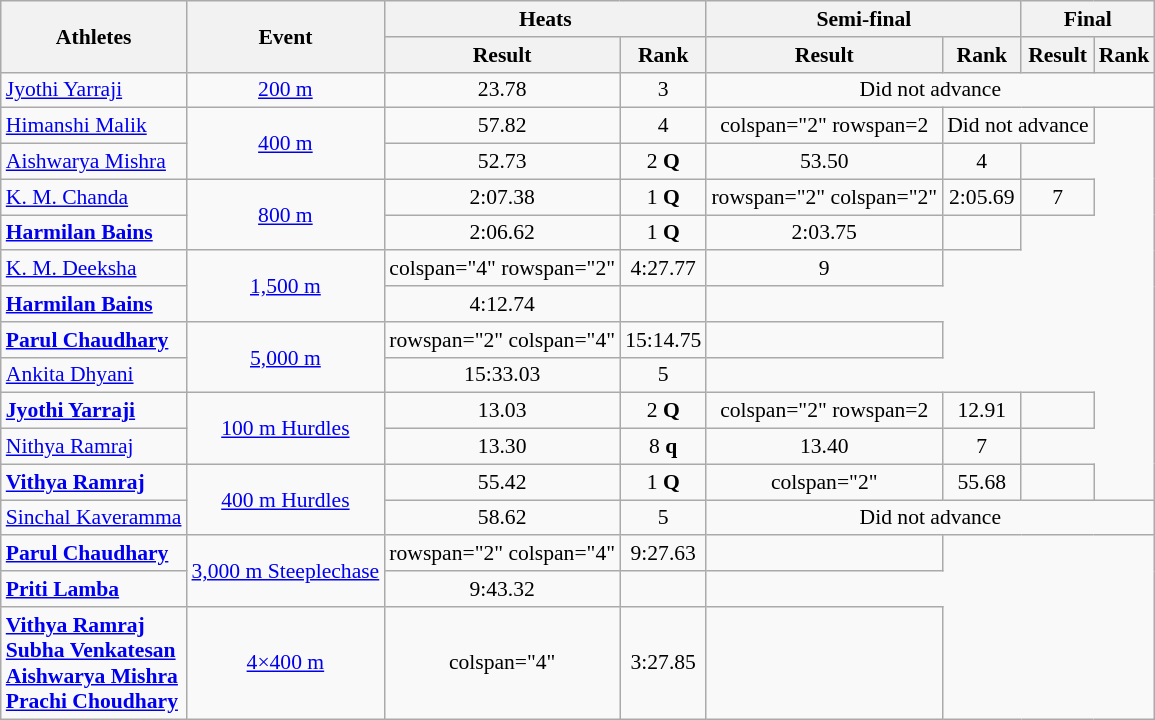<table class=wikitable style="text-align:center; font-size:90%">
<tr>
<th rowspan=2>Athletes</th>
<th rowspan=2>Event</th>
<th colspan=2>Heats</th>
<th colspan=2>Semi-final</th>
<th colspan=2>Final</th>
</tr>
<tr>
<th>Result</th>
<th>Rank</th>
<th>Result</th>
<th>Rank</th>
<th>Result</th>
<th>Rank</th>
</tr>
<tr>
<td style="text-align:left"><a href='#'>Jyothi Yarraji</a></td>
<td><a href='#'>200 m</a></td>
<td>23.78</td>
<td>3</td>
<td colspan="4">Did not advance</td>
</tr>
<tr>
<td style="text-align:left"><a href='#'>Himanshi Malik</a></td>
<td rowspan="2"><a href='#'>400 m</a></td>
<td>57.82</td>
<td>4</td>
<td>colspan="2" rowspan=2 </td>
<td colspan="2">Did not advance</td>
</tr>
<tr>
<td style="text-align:left"><a href='#'>Aishwarya Mishra</a></td>
<td>52.73 <strong></strong></td>
<td>2 <strong>Q</strong></td>
<td>53.50</td>
<td>4</td>
</tr>
<tr>
<td style="text-align:left"><a href='#'>K. M. Chanda</a></td>
<td rowspan="2"><a href='#'>800 m</a></td>
<td>2:07.38</td>
<td>1 <strong>Q</strong></td>
<td>rowspan="2" colspan="2"</td>
<td>2:05.69</td>
<td>7</td>
</tr>
<tr>
<td style="text-align:left"><strong><a href='#'>Harmilan Bains</a></strong></td>
<td>2:06.62</td>
<td>1 <strong>Q</strong></td>
<td>2:03.75</td>
<td><strong></strong></td>
</tr>
<tr>
<td style="text-align:left"><a href='#'>K. M. Deeksha</a></td>
<td rowspan="2"><a href='#'>1,500 m</a></td>
<td>colspan="4" rowspan="2" </td>
<td>4:27.77</td>
<td>9</td>
</tr>
<tr>
<td style="text-align:left"><strong><a href='#'>Harmilan Bains</a></strong></td>
<td>4:12.74</td>
<td><strong></strong></td>
</tr>
<tr>
<td style="text-align:left"><strong><a href='#'>Parul Chaudhary</a></strong></td>
<td rowspan="2"><a href='#'>5,000 m</a></td>
<td>rowspan="2" colspan="4"</td>
<td>15:14.75</td>
<td><strong></strong></td>
</tr>
<tr>
<td style="text-align:left"><a href='#'>Ankita Dhyani</a></td>
<td>15:33.03 </td>
<td>5</td>
</tr>
<tr>
<td style="text-align:left"><strong><a href='#'>Jyothi Yarraji</a></strong></td>
<td rowspan="2"><a href='#'>100 m Hurdles</a></td>
<td>13.03</td>
<td>2 <strong>Q</strong></td>
<td>colspan="2" rowspan=2 </td>
<td>12.91</td>
<td><strong></strong></td>
</tr>
<tr>
<td style="text-align:left"><a href='#'>Nithya Ramraj</a></td>
<td>13.30</td>
<td>8 <strong>q</strong></td>
<td>13.40</td>
<td>7</td>
</tr>
<tr>
<td style="text-align:left"><strong><a href='#'>Vithya Ramraj</a></strong></td>
<td rowspan="2"><a href='#'>400 m Hurdles</a></td>
<td>55.42 <strong></strong></td>
<td>1 <strong>Q</strong></td>
<td>colspan="2"</td>
<td>55.68</td>
<td><strong></strong></td>
</tr>
<tr>
<td style="text-align:left"><a href='#'>Sinchal Kaveramma</a></td>
<td>58.62</td>
<td>5</td>
<td colspan="4">Did not advance</td>
</tr>
<tr>
<td style="text-align:left"><strong><a href='#'>Parul Chaudhary</a></strong></td>
<td rowspan="2"><a href='#'>3,000 m Steeplechase</a></td>
<td>rowspan="2" colspan="4"</td>
<td>9:27.63 <strong></strong></td>
<td><strong></strong></td>
</tr>
<tr>
<td style="text-align:left"><strong><a href='#'>Priti Lamba</a></strong></td>
<td>9:43.32 <strong></strong></td>
<td><strong></strong></td>
</tr>
<tr>
<td style="text-align:left"><strong><a href='#'>Vithya Ramraj</a><br><a href='#'>Subha Venkatesan</a><br><a href='#'>Aishwarya Mishra</a><br><a href='#'>Prachi Choudhary</a></strong></td>
<td><a href='#'>4×400 m</a></td>
<td>colspan="4"</td>
<td>3:27.85</td>
<td><strong></strong></td>
</tr>
</table>
